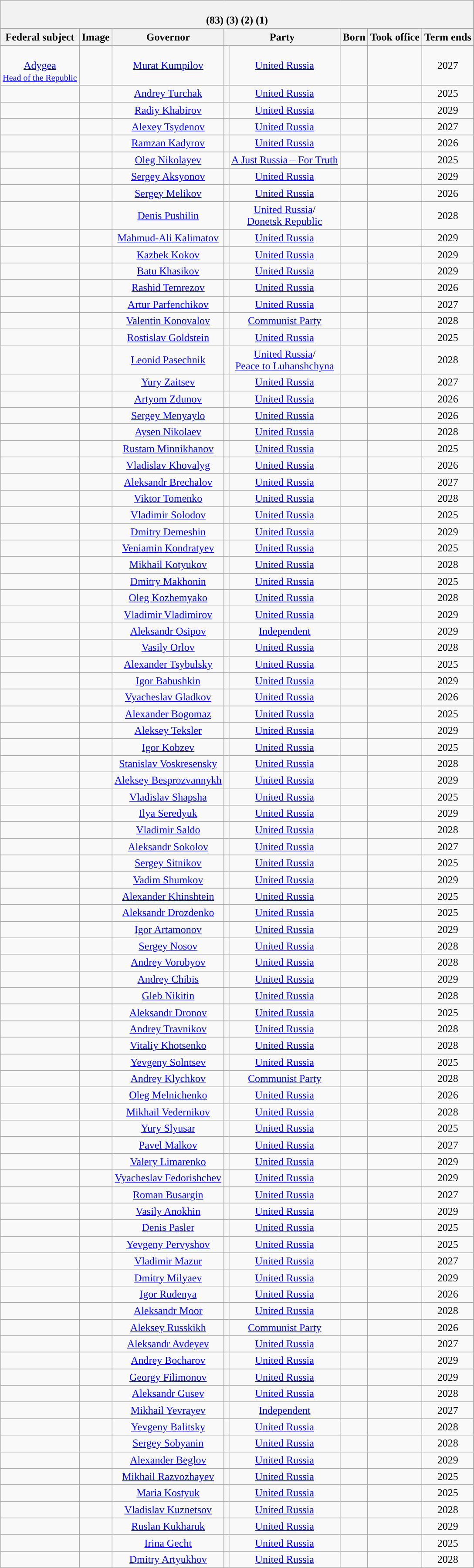<table class="sortable wikitable" style="text-align:center;">
<tr>
<th colspan="11"><br> (83)
 (3)
 (2)
 (1)</th>
</tr>
<tr>
<th>Federal subject</th>
<th>Image</th>
<th>Governor</th>
<th Colspan=2>Party</th>
<th>Born</th>
<th>Took office</th>
<th>Term ends</th>
</tr>
<tr>
<td><br><a href='#'>Adygea</a><br><small><a href='#'>Head of the Republic</a></small></td>
<td></td>
<td><a href='#'>Murat Kumpilov</a></td>
<td style="background: "></td>
<td><a href='#'>United Russia</a></td>
<td></td>
<td></td>
<td>2027</td>
</tr>
<tr>
<td></td>
<td></td>
<td><a href='#'>Andrey Turchak</a></td>
<td style="background: "></td>
<td><a href='#'>United Russia</a></td>
<td></td>
<td></td>
<td>2025</td>
</tr>
<tr>
<td></td>
<td></td>
<td><a href='#'>Radiy Khabirov</a></td>
<td style="background: "></td>
<td><a href='#'>United Russia</a></td>
<td></td>
<td></td>
<td>2029</td>
</tr>
<tr>
<td></td>
<td></td>
<td><a href='#'>Alexey Tsydenov</a></td>
<td style="background: "></td>
<td><a href='#'>United Russia</a></td>
<td></td>
<td></td>
<td>2027</td>
</tr>
<tr>
<td></td>
<td></td>
<td><a href='#'>Ramzan Kadyrov</a></td>
<td style="background: "></td>
<td><a href='#'>United Russia</a></td>
<td></td>
<td></td>
<td>2026</td>
</tr>
<tr>
<td></td>
<td></td>
<td><a href='#'>Oleg Nikolayev</a></td>
<td style="background: "></td>
<td><a href='#'>A Just Russia – For Truth</a></td>
<td></td>
<td></td>
<td>2025</td>
</tr>
<tr>
<td></td>
<td></td>
<td><a href='#'>Sergey Aksyonov</a></td>
<td style="background: "></td>
<td><a href='#'>United Russia</a></td>
<td></td>
<td></td>
<td>2029</td>
</tr>
<tr>
<td></td>
<td></td>
<td><a href='#'>Sergey Melikov</a></td>
<td style="background: "></td>
<td><a href='#'>United Russia</a></td>
<td></td>
<td></td>
<td>2026</td>
</tr>
<tr>
<td></td>
<td></td>
<td><a href='#'>Denis Pushilin</a></td>
<td style="background: "></td>
<td><a href='#'>United Russia</a>/<br><a href='#'>Donetsk Republic</a></td>
<td></td>
<td></td>
<td>2028</td>
</tr>
<tr>
<td></td>
<td></td>
<td><a href='#'>Mahmud-Ali Kalimatov</a></td>
<td style="background: "></td>
<td><a href='#'>United Russia</a></td>
<td></td>
<td></td>
<td>2029</td>
</tr>
<tr>
<td></td>
<td></td>
<td><a href='#'>Kazbek Kokov</a></td>
<td style="background: "></td>
<td><a href='#'>United Russia</a></td>
<td></td>
<td></td>
<td>2029</td>
</tr>
<tr>
<td></td>
<td></td>
<td><a href='#'>Batu Khasikov</a></td>
<td style="background: "></td>
<td><a href='#'>United Russia</a></td>
<td></td>
<td></td>
<td>2029</td>
</tr>
<tr>
<td></td>
<td></td>
<td><a href='#'>Rashid Temrezov</a></td>
<td style="background: "></td>
<td><a href='#'>United Russia</a></td>
<td></td>
<td></td>
<td>2026</td>
</tr>
<tr>
<td></td>
<td></td>
<td><a href='#'>Artur Parfenchikov</a></td>
<td style="background: "></td>
<td><a href='#'>United Russia</a></td>
<td></td>
<td></td>
<td>2027</td>
</tr>
<tr>
<td></td>
<td></td>
<td><a href='#'>Valentin Konovalov</a></td>
<td style="background: "></td>
<td><a href='#'>Communist Party</a></td>
<td></td>
<td></td>
<td>2028</td>
</tr>
<tr>
<td></td>
<td></td>
<td><a href='#'>Rostislav Goldstein</a></td>
<td style="background: "></td>
<td><a href='#'>United Russia</a></td>
<td></td>
<td></td>
<td>2025</td>
</tr>
<tr>
<td></td>
<td></td>
<td><a href='#'>Leonid Pasechnik</a></td>
<td style="background: "></td>
<td><a href='#'>United Russia</a>/<br><a href='#'>Peace to Luhanshchyna</a></td>
<td></td>
<td></td>
<td>2028</td>
</tr>
<tr>
<td></td>
<td></td>
<td><a href='#'>Yury Zaitsev</a></td>
<td style="background: "></td>
<td><a href='#'>United Russia</a></td>
<td></td>
<td></td>
<td>2027</td>
</tr>
<tr>
<td></td>
<td></td>
<td><a href='#'>Artyom Zdunov</a></td>
<td style="background: "></td>
<td><a href='#'>United Russia</a></td>
<td></td>
<td></td>
<td>2026</td>
</tr>
<tr>
<td></td>
<td></td>
<td><a href='#'>Sergey Menyaylo</a></td>
<td style="background: "></td>
<td><a href='#'>United Russia</a></td>
<td></td>
<td></td>
<td>2026</td>
</tr>
<tr>
<td></td>
<td></td>
<td><a href='#'>Aysen Nikolaev</a></td>
<td style="background: "></td>
<td><a href='#'>United Russia</a></td>
<td></td>
<td></td>
<td>2028</td>
</tr>
<tr>
<td></td>
<td></td>
<td><a href='#'>Rustam Minnikhanov</a></td>
<td style="background: "></td>
<td><a href='#'>United Russia</a></td>
<td></td>
<td></td>
<td>2025</td>
</tr>
<tr>
<td></td>
<td></td>
<td><a href='#'>Vladislav Khovalyg</a></td>
<td style="background: "></td>
<td><a href='#'>United Russia</a></td>
<td></td>
<td></td>
<td>2026</td>
</tr>
<tr>
<td></td>
<td></td>
<td><a href='#'>Aleksandr Brechalov</a></td>
<td style="background: "></td>
<td><a href='#'>United Russia</a></td>
<td></td>
<td></td>
<td>2027</td>
</tr>
<tr>
<td></td>
<td></td>
<td><a href='#'>Viktor Tomenko</a></td>
<td style="background: "></td>
<td><a href='#'>United Russia</a></td>
<td></td>
<td></td>
<td>2028</td>
</tr>
<tr>
<td></td>
<td></td>
<td><a href='#'>Vladimir Solodov</a></td>
<td style="background: "></td>
<td><a href='#'>United Russia</a></td>
<td></td>
<td></td>
<td>2025</td>
</tr>
<tr>
<td></td>
<td></td>
<td><a href='#'>Dmitry Demeshin</a></td>
<td style="background: "></td>
<td><a href='#'>United Russia</a></td>
<td></td>
<td></td>
<td>2029</td>
</tr>
<tr>
<td></td>
<td></td>
<td><a href='#'>Veniamin Kondratyev</a></td>
<td style="background: "></td>
<td><a href='#'>United Russia</a></td>
<td></td>
<td></td>
<td>2025</td>
</tr>
<tr>
<td></td>
<td></td>
<td><a href='#'>Mikhail Kotyukov</a></td>
<td style="background: "></td>
<td><a href='#'>United Russia</a></td>
<td></td>
<td></td>
<td>2028</td>
</tr>
<tr>
<td></td>
<td></td>
<td><a href='#'>Dmitry Makhonin</a></td>
<td style="background: "></td>
<td><a href='#'>United Russia</a></td>
<td></td>
<td></td>
<td>2025</td>
</tr>
<tr>
<td></td>
<td></td>
<td><a href='#'>Oleg Kozhemyako</a></td>
<td style="background: "></td>
<td><a href='#'>United Russia</a></td>
<td></td>
<td></td>
<td>2028</td>
</tr>
<tr>
<td></td>
<td></td>
<td><a href='#'>Vladimir Vladimirov</a></td>
<td style="background: "></td>
<td><a href='#'>United Russia</a></td>
<td></td>
<td></td>
<td>2029</td>
</tr>
<tr>
<td></td>
<td></td>
<td><a href='#'>Aleksandr Osipov</a></td>
<td style="background: "></td>
<td><a href='#'>Independent</a></td>
<td></td>
<td></td>
<td>2029</td>
</tr>
<tr>
<td></td>
<td></td>
<td><a href='#'>Vasily Orlov</a></td>
<td style="background: "></td>
<td><a href='#'>United Russia</a></td>
<td></td>
<td></td>
<td>2028</td>
</tr>
<tr>
<td></td>
<td></td>
<td><a href='#'>Alexander Tsybulsky</a></td>
<td style="background: "></td>
<td><a href='#'>United Russia</a></td>
<td></td>
<td></td>
<td>2025</td>
</tr>
<tr>
<td></td>
<td></td>
<td><a href='#'>Igor Babushkin</a></td>
<td style="background: "></td>
<td><a href='#'>United Russia</a></td>
<td></td>
<td></td>
<td>2029</td>
</tr>
<tr>
<td></td>
<td></td>
<td><a href='#'>Vyacheslav Gladkov</a></td>
<td style="background: "></td>
<td><a href='#'>United Russia</a></td>
<td></td>
<td></td>
<td>2026</td>
</tr>
<tr>
<td></td>
<td></td>
<td><a href='#'>Alexander Bogomaz</a></td>
<td style="background: "></td>
<td><a href='#'>United Russia</a></td>
<td></td>
<td></td>
<td>2025</td>
</tr>
<tr>
<td></td>
<td></td>
<td><a href='#'>Aleksey Teksler</a></td>
<td style="background: "></td>
<td><a href='#'>United Russia</a></td>
<td></td>
<td></td>
<td>2029</td>
</tr>
<tr>
<td></td>
<td></td>
<td><a href='#'>Igor Kobzev</a></td>
<td style="background: "></td>
<td><a href='#'>United Russia</a></td>
<td></td>
<td></td>
<td>2025</td>
</tr>
<tr>
<td></td>
<td></td>
<td><a href='#'>Stanislav Voskresensky</a></td>
<td style="background: "></td>
<td><a href='#'>United Russia</a></td>
<td></td>
<td></td>
<td>2028</td>
</tr>
<tr>
<td></td>
<td></td>
<td><a href='#'>Aleksey Besprozvannykh</a></td>
<td style="background: "></td>
<td><a href='#'>United Russia</a></td>
<td></td>
<td></td>
<td>2029</td>
</tr>
<tr>
<td></td>
<td></td>
<td><a href='#'>Vladislav Shapsha</a></td>
<td style="background: "></td>
<td><a href='#'>United Russia</a></td>
<td></td>
<td></td>
<td>2025</td>
</tr>
<tr>
<td></td>
<td></td>
<td><a href='#'>Ilya Seredyuk</a></td>
<td style="background: "></td>
<td><a href='#'>United Russia</a></td>
<td></td>
<td></td>
<td>2029</td>
</tr>
<tr>
<td></td>
<td></td>
<td><a href='#'>Vladimir Saldo</a></td>
<td style="background: "></td>
<td><a href='#'>United Russia</a></td>
<td></td>
<td></td>
<td>2028</td>
</tr>
<tr>
<td></td>
<td></td>
<td><a href='#'>Aleksandr Sokolov</a></td>
<td style="background: "></td>
<td><a href='#'>United Russia</a></td>
<td></td>
<td></td>
<td>2027</td>
</tr>
<tr>
<td></td>
<td></td>
<td><a href='#'>Sergey Sitnikov</a></td>
<td style="background: "></td>
<td><a href='#'>United Russia</a></td>
<td></td>
<td></td>
<td>2025</td>
</tr>
<tr>
<td></td>
<td></td>
<td><a href='#'>Vadim Shumkov</a></td>
<td style="background: "></td>
<td><a href='#'>United Russia</a></td>
<td></td>
<td></td>
<td>2029</td>
</tr>
<tr>
<td></td>
<td></td>
<td><a href='#'>Alexander Khinshtein</a></td>
<td style="background: "></td>
<td><a href='#'>United Russia</a></td>
<td></td>
<td></td>
<td>2025</td>
</tr>
<tr>
<td></td>
<td></td>
<td><a href='#'>Aleksandr Drozdenko</a></td>
<td style="background: "></td>
<td><a href='#'>United Russia</a></td>
<td></td>
<td></td>
<td>2025</td>
</tr>
<tr>
<td></td>
<td></td>
<td><a href='#'>Igor Artamonov</a></td>
<td style="background: "></td>
<td><a href='#'>United Russia</a></td>
<td></td>
<td></td>
<td>2029</td>
</tr>
<tr>
<td></td>
<td></td>
<td><a href='#'>Sergey Nosov</a></td>
<td style="background: "></td>
<td><a href='#'>United Russia</a></td>
<td></td>
<td></td>
<td>2028</td>
</tr>
<tr>
<td></td>
<td></td>
<td><a href='#'>Andrey Vorobyov</a></td>
<td style="background: "></td>
<td><a href='#'>United Russia</a></td>
<td></td>
<td></td>
<td>2028</td>
</tr>
<tr>
<td></td>
<td></td>
<td><a href='#'>Andrey Chibis</a></td>
<td style="background: "></td>
<td><a href='#'>United Russia</a></td>
<td></td>
<td></td>
<td>2029</td>
</tr>
<tr>
<td></td>
<td></td>
<td><a href='#'>Gleb Nikitin</a></td>
<td style="background: "></td>
<td><a href='#'>United Russia</a></td>
<td></td>
<td></td>
<td>2028</td>
</tr>
<tr>
<td></td>
<td></td>
<td><a href='#'>Aleksandr Dronov</a></td>
<td style="background: "></td>
<td><a href='#'>United Russia</a></td>
<td></td>
<td></td>
<td>2025</td>
</tr>
<tr>
<td></td>
<td></td>
<td><a href='#'>Andrey Travnikov</a></td>
<td style="background: "></td>
<td><a href='#'>United Russia</a></td>
<td></td>
<td></td>
<td>2028</td>
</tr>
<tr>
<td></td>
<td></td>
<td><a href='#'>Vitaliy Khotsenko</a></td>
<td style="background: "></td>
<td><a href='#'>United Russia</a></td>
<td></td>
<td></td>
<td>2028</td>
</tr>
<tr>
<td></td>
<td></td>
<td><a href='#'>Yevgeny Solntsev</a></td>
<td style="background: "></td>
<td><a href='#'>United Russia</a></td>
<td></td>
<td></td>
<td>2025</td>
</tr>
<tr>
<td></td>
<td></td>
<td><a href='#'>Andrey Klychkov</a></td>
<td style="background: "></td>
<td><a href='#'>Communist Party</a></td>
<td></td>
<td></td>
<td>2028</td>
</tr>
<tr>
<td></td>
<td></td>
<td><a href='#'>Oleg Melnichenko</a></td>
<td style="background: "></td>
<td><a href='#'>United Russia</a></td>
<td></td>
<td></td>
<td>2026</td>
</tr>
<tr>
<td></td>
<td></td>
<td><a href='#'>Mikhail Vedernikov</a></td>
<td style="background: "></td>
<td><a href='#'>United Russia</a></td>
<td></td>
<td></td>
<td>2028</td>
</tr>
<tr>
<td></td>
<td></td>
<td><a href='#'>Yury Slyusar</a></td>
<td style="background: "></td>
<td><a href='#'>United Russia</a></td>
<td></td>
<td></td>
<td>2025</td>
</tr>
<tr>
<td></td>
<td></td>
<td><a href='#'>Pavel Malkov</a></td>
<td style="background: "></td>
<td><a href='#'>United Russia</a></td>
<td></td>
<td></td>
<td>2027</td>
</tr>
<tr>
<td></td>
<td></td>
<td><a href='#'>Valery Limarenko</a></td>
<td style="background: "></td>
<td><a href='#'>United Russia</a></td>
<td></td>
<td></td>
<td>2029</td>
</tr>
<tr>
<td></td>
<td></td>
<td><a href='#'>Vyacheslav Fedorishchev</a></td>
<td style="background: "></td>
<td><a href='#'>United Russia</a></td>
<td></td>
<td></td>
<td>2029</td>
</tr>
<tr>
<td></td>
<td></td>
<td><a href='#'>Roman Busargin</a></td>
<td style="background: "></td>
<td><a href='#'>United Russia</a></td>
<td></td>
<td></td>
<td>2027</td>
</tr>
<tr>
<td></td>
<td></td>
<td><a href='#'>Vasily Anokhin</a></td>
<td style="background: "></td>
<td><a href='#'>United Russia</a></td>
<td></td>
<td></td>
<td>2029</td>
</tr>
<tr>
<td></td>
<td></td>
<td><a href='#'>Denis Pasler</a></td>
<td style="background: "></td>
<td><a href='#'>United Russia</a></td>
<td></td>
<td></td>
<td>2025</td>
</tr>
<tr>
<td></td>
<td></td>
<td><a href='#'>Yevgeny Pervyshov</a></td>
<td style="background: "></td>
<td><a href='#'>United Russia</a></td>
<td></td>
<td></td>
<td>2025</td>
</tr>
<tr>
<td></td>
<td></td>
<td><a href='#'>Vladimir Mazur</a></td>
<td style="background: "></td>
<td><a href='#'>United Russia</a></td>
<td></td>
<td></td>
<td>2027</td>
</tr>
<tr>
<td></td>
<td></td>
<td><a href='#'>Dmitry Milyaev</a></td>
<td style="background: "></td>
<td><a href='#'>United Russia</a></td>
<td></td>
<td></td>
<td>2029</td>
</tr>
<tr>
<td></td>
<td></td>
<td><a href='#'>Igor Rudenya</a></td>
<td style="background: "></td>
<td><a href='#'>United Russia</a></td>
<td></td>
<td></td>
<td>2026</td>
</tr>
<tr>
<td></td>
<td></td>
<td><a href='#'>Aleksandr Moor</a></td>
<td style="background: "></td>
<td><a href='#'>United Russia</a></td>
<td></td>
<td></td>
<td>2028</td>
</tr>
<tr>
<td></td>
<td></td>
<td><a href='#'>Aleksey Russkikh</a></td>
<td style="background: "></td>
<td><a href='#'>Communist Party</a></td>
<td></td>
<td></td>
<td>2026</td>
</tr>
<tr>
<td></td>
<td></td>
<td><a href='#'>Aleksandr Avdeyev</a></td>
<td style="background: "></td>
<td><a href='#'>United Russia</a></td>
<td></td>
<td></td>
<td>2027</td>
</tr>
<tr>
<td></td>
<td></td>
<td><a href='#'>Andrey Bocharov</a></td>
<td style="background: "></td>
<td><a href='#'>United Russia</a></td>
<td></td>
<td></td>
<td>2029</td>
</tr>
<tr>
<td></td>
<td></td>
<td><a href='#'>Georgy Filimonov</a></td>
<td style="background: "></td>
<td><a href='#'>United Russia</a></td>
<td></td>
<td></td>
<td>2029</td>
</tr>
<tr>
<td></td>
<td></td>
<td><a href='#'>Aleksandr Gusev</a></td>
<td style="background: "></td>
<td><a href='#'>United Russia</a></td>
<td></td>
<td></td>
<td>2028</td>
</tr>
<tr>
<td></td>
<td></td>
<td><a href='#'>Mikhail Yevrayev</a></td>
<td style="background: "></td>
<td><a href='#'>Independent</a></td>
<td></td>
<td></td>
<td>2027</td>
</tr>
<tr>
<td></td>
<td></td>
<td><a href='#'>Yevgeny Balitsky</a></td>
<td style="background: "></td>
<td><a href='#'>United Russia</a></td>
<td></td>
<td></td>
<td>2028</td>
</tr>
<tr>
<td></td>
<td></td>
<td><a href='#'>Sergey Sobyanin</a></td>
<td style="background: "></td>
<td><a href='#'>United Russia</a></td>
<td></td>
<td></td>
<td>2028</td>
</tr>
<tr>
<td></td>
<td></td>
<td><a href='#'>Alexander Beglov</a></td>
<td style="background: "></td>
<td><a href='#'>United Russia</a></td>
<td></td>
<td></td>
<td>2029</td>
</tr>
<tr>
<td></td>
<td></td>
<td><a href='#'>Mikhail Razvozhayev</a></td>
<td style="background: "></td>
<td><a href='#'>United Russia</a></td>
<td></td>
<td></td>
<td>2025</td>
</tr>
<tr>
<td></td>
<td></td>
<td><a href='#'>Maria Kostyuk</a></td>
<td style="background: "></td>
<td><a href='#'>United Russia</a></td>
<td></td>
<td></td>
<td>2025</td>
</tr>
<tr>
<td></td>
<td></td>
<td><a href='#'>Vladislav Kuznetsov</a></td>
<td style="background: "></td>
<td><a href='#'>United Russia</a></td>
<td></td>
<td></td>
<td>2028</td>
</tr>
<tr>
<td></td>
<td></td>
<td><a href='#'>Ruslan Kukharuk</a></td>
<td style="background: "></td>
<td><a href='#'>United Russia</a></td>
<td></td>
<td></td>
<td>2029</td>
</tr>
<tr>
<td></td>
<td></td>
<td><a href='#'>Irina Gecht</a></td>
<td style="background: "></td>
<td><a href='#'>United Russia</a></td>
<td></td>
<td></td>
<td>2025</td>
</tr>
<tr>
<td></td>
<td></td>
<td><a href='#'>Dmitry Artyukhov</a></td>
<td style="background: "></td>
<td><a href='#'>United Russia</a></td>
<td></td>
<td></td>
<td>2028</td>
</tr>
</table>
